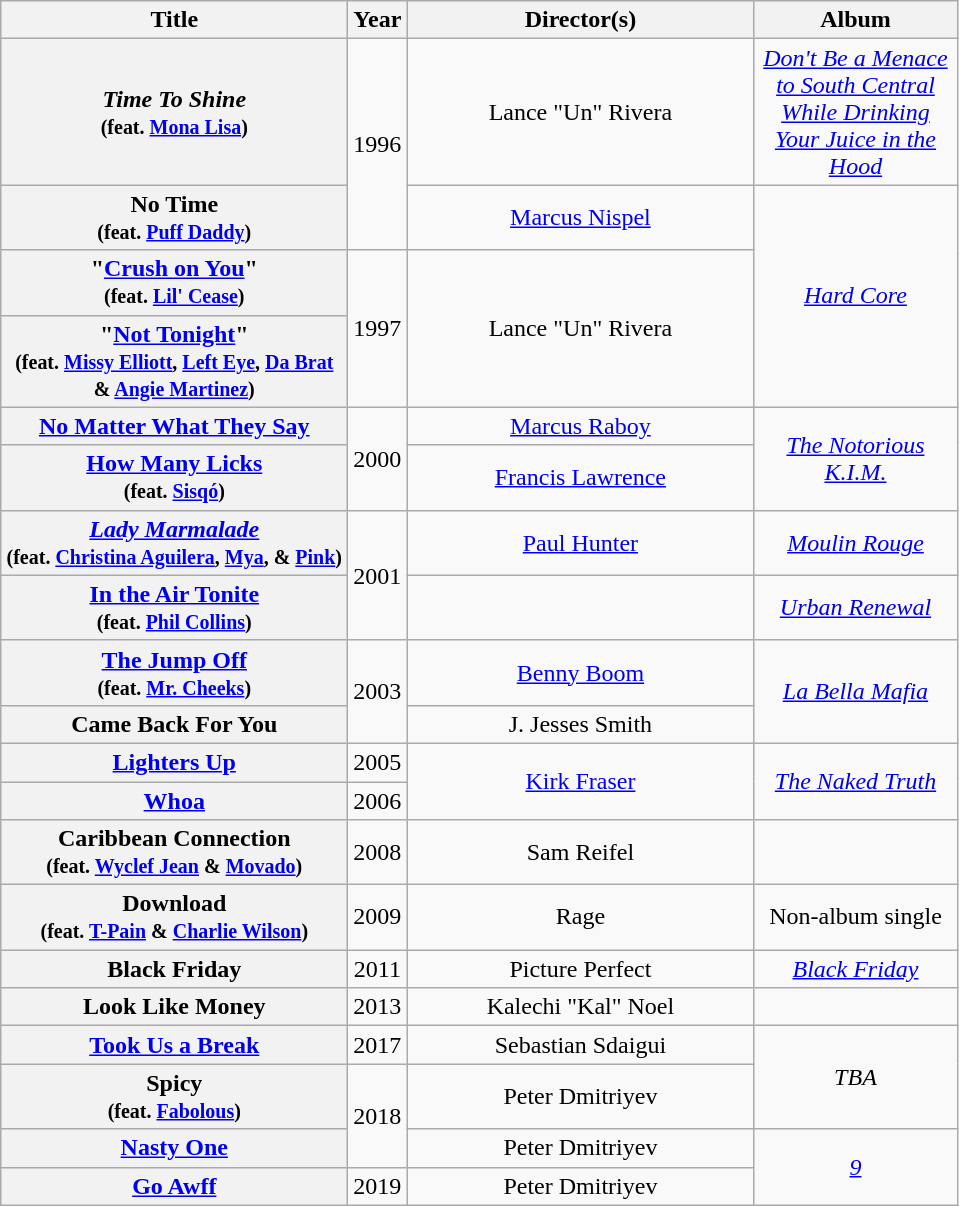<table class="wikitable plainrowheaders sortable" style="text-align:center;">
<tr>
<th scope="col" style="width: 14em;">Title</th>
<th scope="col" style="width: 2em;">Year</th>
<th scope="col" style="width: 14em;">Director(s)</th>
<th scope="col" style="width: 8em;">Album</th>
</tr>
<tr>
<th scope="row"><em>Time To Shine</em><br><small>(feat. <a href='#'>Mona Lisa</a>)</small></th>
<td rowspan="2">1996</td>
<td>Lance "Un" Rivera</td>
<td><em><a href='#'>Don't Be a Menace to South Central While Drinking Your Juice in the Hood</a></em></td>
</tr>
<tr>
<th scope="row">No Time<br><small>(feat. <a href='#'>Puff Daddy</a>)</small></th>
<td><a href='#'>Marcus Nispel</a></td>
<td rowspan="3"><em><a href='#'>Hard Core</a></em></td>
</tr>
<tr>
<th scope="row">"<a href='#'>Crush on You</a>"<br><small>(feat. <a href='#'>Lil' Cease</a>)</small></th>
<td rowspan="2">1997</td>
<td rowspan="2">Lance "Un" Rivera</td>
</tr>
<tr>
<th scope="row">"<a href='#'>Not Tonight</a>" <br><small>(feat. <a href='#'>Missy Elliott</a>, <a href='#'>Left Eye</a>, <a href='#'>Da Brat</a> & <a href='#'>Angie Martinez</a>)</small></th>
</tr>
<tr>
<th scope="row"><a href='#'>No Matter What They Say</a><br></th>
<td rowspan="2">2000</td>
<td><a href='#'>Marcus Raboy</a></td>
<td rowspan="2"><em><a href='#'>The Notorious K.I.M.</a></em></td>
</tr>
<tr>
<th scope="row"><a href='#'>How Many Licks</a><br><small>(feat. <a href='#'>Sisqó</a>)</small></th>
<td><a href='#'>Francis Lawrence</a></td>
</tr>
<tr>
<th scope="row"><em><a href='#'>Lady Marmalade</a></em> <br><small>(feat. <a href='#'>Christina Aguilera</a>, <a href='#'>Mya</a>, & <a href='#'>Pink</a>)</small></th>
<td rowspan="2">2001</td>
<td><a href='#'>Paul Hunter</a></td>
<td><em><a href='#'>Moulin Rouge</a></em></td>
</tr>
<tr>
<th scope="row"><a href='#'>In the Air Tonite</a><br><small>(feat. <a href='#'>Phil Collins</a>)</small></th>
<td></td>
<td><em><a href='#'>Urban Renewal</a></em></td>
</tr>
<tr>
<th scope="row"><a href='#'>The Jump Off</a><br><small>(feat. <a href='#'>Mr. Cheeks</a>)</small></th>
<td rowspan="2">2003</td>
<td><a href='#'>Benny Boom</a></td>
<td rowspan="2"><em><a href='#'>La Bella Mafia</a></em></td>
</tr>
<tr>
<th scope="row">Came Back For You</th>
<td>J. Jesses Smith</td>
</tr>
<tr>
<th scope="row"><a href='#'>Lighters Up</a></th>
<td rowspan="1">2005</td>
<td rowspan="2"><a href='#'>Kirk Fraser</a></td>
<td rowspan="2"><em><a href='#'>The Naked Truth</a></em></td>
</tr>
<tr>
<th scope="row"><a href='#'>Whoa</a></th>
<td rowspan="1">2006</td>
</tr>
<tr>
<th scope="row">Caribbean Connection<br><small>(feat. <a href='#'>Wyclef Jean</a> & <a href='#'>Movado</a>)</small></th>
<td rowspan="1">2008</td>
<td>Sam Reifel</td>
<td></td>
</tr>
<tr>
<th scope="row">Download<br><small>(feat. <a href='#'>T-Pain</a> & <a href='#'>Charlie Wilson</a>)</small></th>
<td rowspan="1">2009</td>
<td>Rage</td>
<td>Non-album single</td>
</tr>
<tr>
<th scope="row">Black Friday</th>
<td rowspan="1">2011</td>
<td>Picture Perfect</td>
<td><em><a href='#'>Black Friday</a></em></td>
</tr>
<tr>
<th scope="row">Look Like Money</th>
<td rowspan="1">2013</td>
<td>Kalechi "Kal" Noel</td>
<td></td>
</tr>
<tr>
<th scope="row"><a href='#'>Took Us a Break</a></th>
<td rowspan="1">2017</td>
<td>Sebastian Sdaigui</td>
<td rowspan="2"><em>TBA</em></td>
</tr>
<tr>
<th scope = "row">Spicy <br> <small>(feat. <a href='#'>Fabolous</a>)</small></th>
<td rowspan = "2">2018</td>
<td>Peter Dmitriyev</td>
</tr>
<tr>
<th scope="row"><a href='#'>Nasty One</a></th>
<td>Peter Dmitriyev</td>
<td rowspan = "3"><em><a href='#'>9</a></em></td>
</tr>
<tr>
<th scope="row"><a href='#'>Go Awff</a></th>
<td rowspan = "1">2019</td>
<td>Peter Dmitriyev</td>
</tr>
</table>
